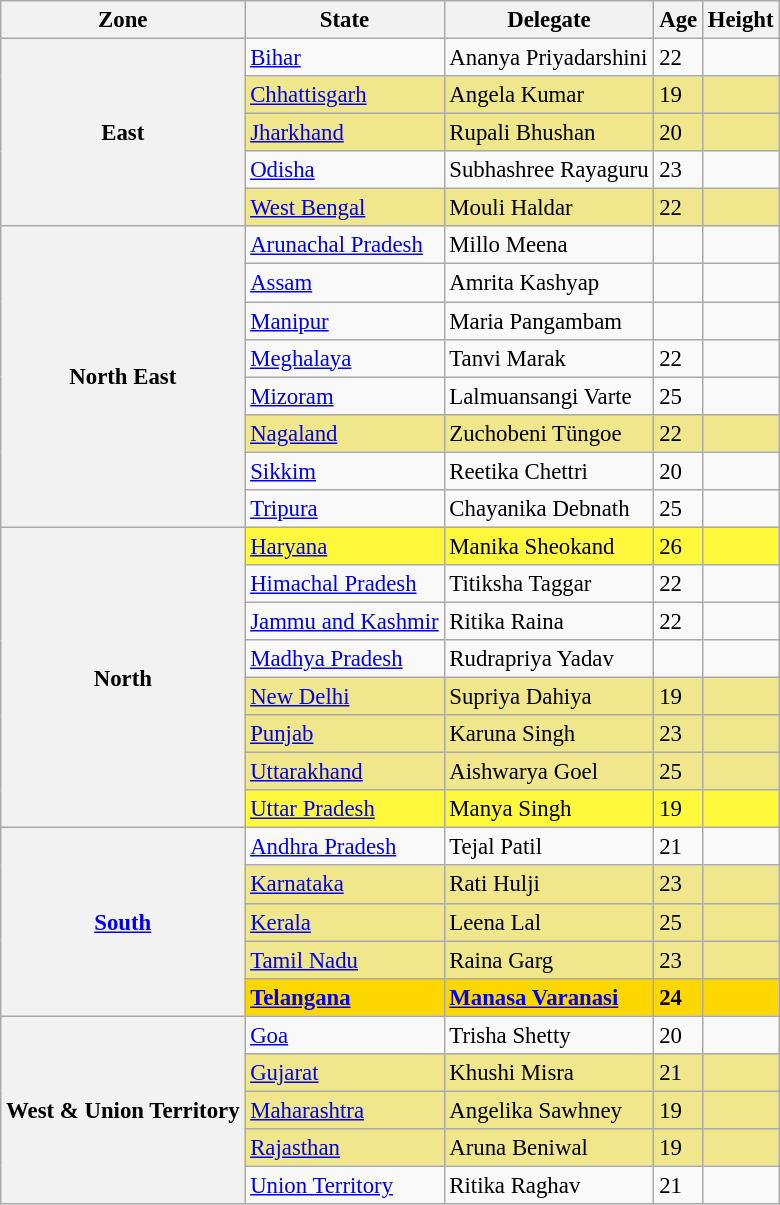<table class="wikitable sortable" style="font-size: 95%;">
<tr>
<th>Zone</th>
<th>State</th>
<th>Delegate</th>
<th>Age</th>
<th>Height</th>
</tr>
<tr>
<th rowspan=5>East</th>
<td><a href='#'>Bihar</a></td>
<td>Ananya Priyadarshini</td>
<td>22</td>
<td></td>
</tr>
<tr style="background-color:khaki">
<td><a href='#'>Chhattisgarh</a></td>
<td>Angela Kumar</td>
<td>19</td>
<td></td>
</tr>
<tr style="background-color:khaki">
<td><a href='#'>Jharkhand</a></td>
<td>Rupali Bhushan</td>
<td>20</td>
<td></td>
</tr>
<tr>
<td><a href='#'>Odisha</a></td>
<td>Subhashree Rayaguru</td>
<td>23</td>
<td></td>
</tr>
<tr style="background-color:khaki">
<td><a href='#'>West Bengal</a></td>
<td>Mouli Haldar</td>
<td>22</td>
<td></td>
</tr>
<tr>
<th rowspan=8>North East</th>
<td><a href='#'>Arunachal Pradesh</a></td>
<td>Millo Meena</td>
<td></td>
<td></td>
</tr>
<tr>
<td><a href='#'>Assam</a></td>
<td>Amrita Kashyap</td>
<td></td>
<td></td>
</tr>
<tr>
<td><a href='#'>Manipur</a></td>
<td>Maria Pangambam</td>
<td></td>
<td></td>
</tr>
<tr>
<td><a href='#'>Meghalaya</a></td>
<td>Tanvi Marak</td>
<td>22</td>
<td></td>
</tr>
<tr>
<td><a href='#'>Mizoram</a></td>
<td>Lalmuansangi Varte</td>
<td>25</td>
<td></td>
</tr>
<tr style="background-color:khaki">
<td><a href='#'>Nagaland</a></td>
<td>Zuchobeni Tüngoe</td>
<td>22</td>
<td></td>
</tr>
<tr>
<td><a href='#'>Sikkim</a></td>
<td>Reetika Chettri</td>
<td>20</td>
<td></td>
</tr>
<tr>
<td><a href='#'>Tripura</a></td>
<td>Chayanika Debnath</td>
<td>25</td>
<td></td>
</tr>
<tr>
<th rowspan=8>North</th>
<td style="background-color:#FFF83B"><a href='#'>Haryana</a></td>
<td style="background-color:#FFF83B">Manika Sheokand</td>
<td style="background-color:#FFF83B">26</td>
<td style="background-color:#FFF83B"></td>
</tr>
<tr>
<td><a href='#'>Himachal Pradesh</a></td>
<td>Titiksha Taggar</td>
<td>22</td>
<td></td>
</tr>
<tr>
<td><a href='#'>Jammu and Kashmir</a></td>
<td>Ritika Raina</td>
<td>22</td>
<td></td>
</tr>
<tr>
<td><a href='#'>Madhya Pradesh</a></td>
<td>Rudrapriya Yadav</td>
<td></td>
<td></td>
</tr>
<tr style="background-color:khaki">
<td><a href='#'>New Delhi</a></td>
<td>Supriya Dahiya</td>
<td>19</td>
<td></td>
</tr>
<tr style="background-color:khaki">
<td><a href='#'>Punjab</a></td>
<td>Karuna Singh</td>
<td>23</td>
<td></td>
</tr>
<tr style="background-color:khaki">
<td><a href='#'>Uttarakhand</a></td>
<td>Aishwarya Goel</td>
<td>25</td>
<td></td>
</tr>
<tr style="background-color:#FFF83B">
<td><a href='#'>Uttar Pradesh</a></td>
<td>Manya Singh</td>
<td>19</td>
<td></td>
</tr>
<tr>
<th rowspan=5><a href='#'>South</a></th>
<td><a href='#'>Andhra Pradesh</a></td>
<td>Tejal Patil</td>
<td>21</td>
<td></td>
</tr>
<tr style="background-color:khaki">
<td><a href='#'>Karnataka</a></td>
<td>Rati Hulji</td>
<td>23</td>
<td></td>
</tr>
<tr style="background-color:khaki">
<td><a href='#'>Kerala</a></td>
<td>Leena Lal</td>
<td>25</td>
<td></td>
</tr>
<tr style="background-color:khaki">
<td><a href='#'>Tamil Nadu</a></td>
<td>Raina Garg</td>
<td>23</td>
<td></td>
</tr>
<tr style="background-color:Gold">
<td><strong><a href='#'>Telangana</a></strong></td>
<td><strong><a href='#'>Manasa Varanasi</a></strong></td>
<td><strong>24</strong></td>
<td><strong></strong></td>
</tr>
<tr>
<th rowspan=5>West & Union Territory</th>
<td><a href='#'>Goa</a></td>
<td>Trisha Shetty</td>
<td>20</td>
<td></td>
</tr>
<tr style="background-color:khaki">
<td><a href='#'>Gujarat</a></td>
<td>Khushi Misra</td>
<td>21</td>
<td></td>
</tr>
<tr style="background-color:khaki">
<td><a href='#'>Maharashtra</a></td>
<td>Angelika Sawhney</td>
<td>19</td>
<td></td>
</tr>
<tr style="background-color:khaki">
<td><a href='#'>Rajasthan</a></td>
<td>Aruna Beniwal</td>
<td>19</td>
<td></td>
</tr>
<tr>
<td><a href='#'>Union Territory</a></td>
<td>Ritika Raghav</td>
<td>21</td>
<td></td>
</tr>
</table>
